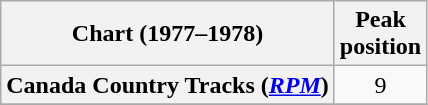<table class="wikitable sortable plainrowheaders" style="text-align:center">
<tr>
<th scope="col">Chart (1977–1978)</th>
<th scope="col">Peak<br>position</th>
</tr>
<tr>
<th scope="row">Canada Country Tracks (<em><a href='#'>RPM</a></em>)</th>
<td align="center">9</td>
</tr>
<tr>
</tr>
</table>
